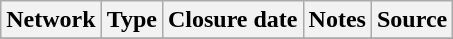<table class="wikitable sortable">
<tr>
<th>Network</th>
<th>Type</th>
<th>Closure date</th>
<th>Notes</th>
<th>Source</th>
</tr>
<tr>
</tr>
</table>
